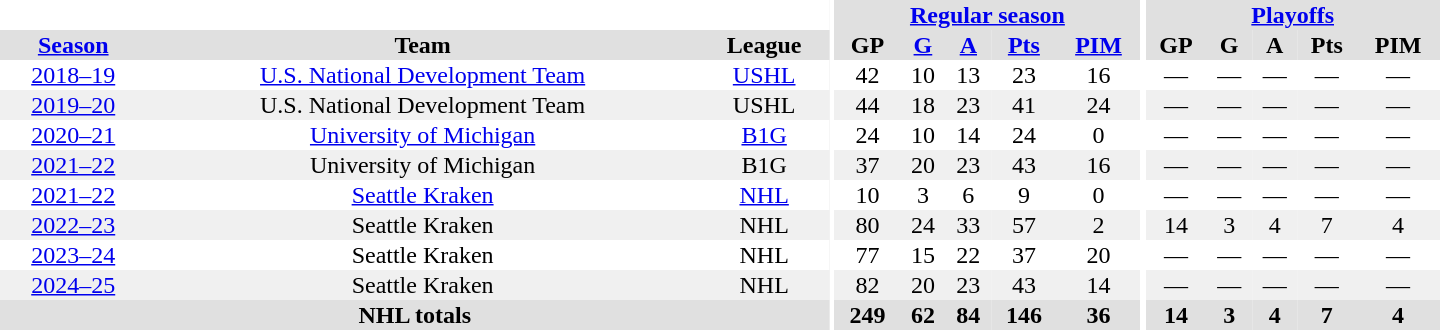<table border="0" cellpadding="1" cellspacing="0" style="text-align:center; width:60em;">
<tr bgcolor="#e0e0e0">
<th colspan="3" bgcolor="#ffffff"></th>
<th rowspan="100" bgcolor="#ffffff"></th>
<th colspan="5"><a href='#'>Regular season</a></th>
<th rowspan="100" bgcolor="#ffffff"></th>
<th colspan="5"><a href='#'>Playoffs</a></th>
</tr>
<tr bgcolor="#e0e0e0">
<th><a href='#'>Season</a></th>
<th>Team</th>
<th>League</th>
<th>GP</th>
<th><a href='#'>G</a></th>
<th><a href='#'>A</a></th>
<th><a href='#'>Pts</a></th>
<th><a href='#'>PIM</a></th>
<th>GP</th>
<th>G</th>
<th>A</th>
<th>Pts</th>
<th>PIM</th>
</tr>
<tr>
<td><a href='#'>2018–19</a></td>
<td><a href='#'>U.S. National Development Team</a></td>
<td><a href='#'>USHL</a></td>
<td>42</td>
<td>10</td>
<td>13</td>
<td>23</td>
<td>16</td>
<td>—</td>
<td>—</td>
<td>—</td>
<td>—</td>
<td>—</td>
</tr>
<tr bgcolor="#f0f0f0">
<td><a href='#'>2019–20</a></td>
<td>U.S. National Development Team</td>
<td>USHL</td>
<td>44</td>
<td>18</td>
<td>23</td>
<td>41</td>
<td>24</td>
<td>—</td>
<td>—</td>
<td>—</td>
<td>—</td>
<td>—</td>
</tr>
<tr>
<td><a href='#'>2020–21</a></td>
<td><a href='#'>University of Michigan</a></td>
<td><a href='#'>B1G</a></td>
<td>24</td>
<td>10</td>
<td>14</td>
<td>24</td>
<td>0</td>
<td>—</td>
<td>—</td>
<td>—</td>
<td>—</td>
<td>—</td>
</tr>
<tr bgcolor="#f0f0f0">
<td><a href='#'>2021–22</a></td>
<td>University of Michigan</td>
<td>B1G</td>
<td>37</td>
<td>20</td>
<td>23</td>
<td>43</td>
<td>16</td>
<td>—</td>
<td>—</td>
<td>—</td>
<td>—</td>
<td>—</td>
</tr>
<tr>
<td><a href='#'>2021–22</a></td>
<td><a href='#'>Seattle Kraken</a></td>
<td><a href='#'>NHL</a></td>
<td>10</td>
<td>3</td>
<td>6</td>
<td>9</td>
<td>0</td>
<td>—</td>
<td>—</td>
<td>—</td>
<td>—</td>
<td>—</td>
</tr>
<tr bgcolor="#f0f0f0">
<td><a href='#'>2022–23</a></td>
<td>Seattle Kraken</td>
<td>NHL</td>
<td>80</td>
<td>24</td>
<td>33</td>
<td>57</td>
<td>2</td>
<td>14</td>
<td>3</td>
<td>4</td>
<td>7</td>
<td>4</td>
</tr>
<tr>
<td><a href='#'>2023–24</a></td>
<td>Seattle Kraken</td>
<td>NHL</td>
<td>77</td>
<td>15</td>
<td>22</td>
<td>37</td>
<td>20</td>
<td>—</td>
<td>—</td>
<td>—</td>
<td>—</td>
<td>—</td>
</tr>
<tr bgcolor="#f0f0f0">
<td><a href='#'>2024–25</a></td>
<td>Seattle Kraken</td>
<td>NHL</td>
<td>82</td>
<td>20</td>
<td>23</td>
<td>43</td>
<td>14</td>
<td>—</td>
<td>—</td>
<td>—</td>
<td>—</td>
<td>—</td>
</tr>
<tr bgcolor="#e0e0e0">
<th colspan="3">NHL totals</th>
<th>249</th>
<th>62</th>
<th>84</th>
<th>146</th>
<th>36</th>
<th>14</th>
<th>3</th>
<th>4</th>
<th>7</th>
<th>4</th>
</tr>
</table>
